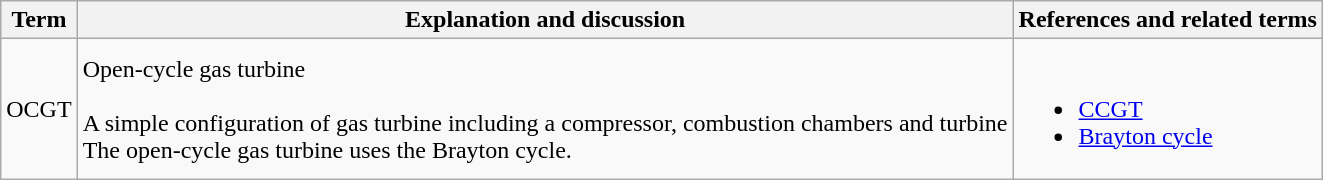<table class="wikitable">
<tr>
<th>Term</th>
<th>Explanation and discussion</th>
<th>References and related terms</th>
</tr>
<tr>
<td>OCGT</td>
<td>Open-cycle gas turbine<br><br>A simple configuration of gas turbine including a compressor, combustion chambers and turbine<br>The open-cycle gas turbine uses the Brayton cycle.</td>
<td><br><ul><li><a href='#'>CCGT</a></li><li><a href='#'>Brayton cycle</a></li></ul></td>
</tr>
</table>
